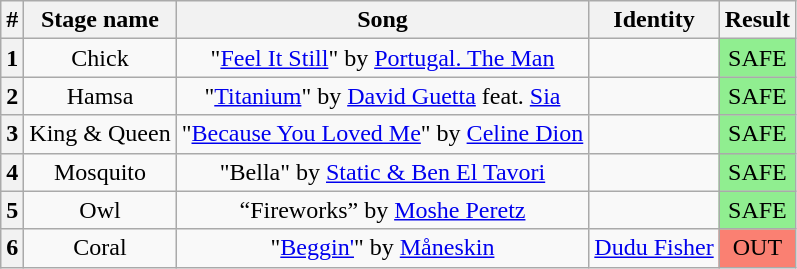<table class="wikitable plainrowheaders" style="text-align: center;">
<tr>
<th>#</th>
<th>Stage name</th>
<th>Song</th>
<th>Identity</th>
<th>Result</th>
</tr>
<tr>
<th>1</th>
<td>Chick</td>
<td>"<a href='#'>Feel It Still</a>" by <a href='#'>Portugal. The Man</a></td>
<td></td>
<td bgcolor="lightgreen">SAFE</td>
</tr>
<tr>
<th>2</th>
<td>Hamsa</td>
<td>"<a href='#'>Titanium</a>" by <a href='#'>David Guetta</a> feat. <a href='#'>Sia</a></td>
<td></td>
<td bgcolor="lightgreen">SAFE</td>
</tr>
<tr>
<th>3</th>
<td>King & Queen</td>
<td>"<a href='#'>Because You Loved Me</a>" by <a href='#'>Celine Dion</a></td>
<td></td>
<td bgcolor="lightgreen">SAFE</td>
</tr>
<tr>
<th>4</th>
<td>Mosquito</td>
<td>"Bella" by <a href='#'>Static & Ben El Tavori</a></td>
<td></td>
<td bgcolor="lightgreen">SAFE</td>
</tr>
<tr>
<th>5</th>
<td>Owl</td>
<td>“Fireworks” by <a href='#'>Moshe Peretz</a></td>
<td></td>
<td bgcolor="lightgreen">SAFE</td>
</tr>
<tr>
<th>6</th>
<td>Coral</td>
<td>"<a href='#'>Beggin'</a>" by <a href='#'>Måneskin</a></td>
<td><a href='#'>Dudu Fisher</a></td>
<td bgcolor="salmon">OUT</td>
</tr>
</table>
